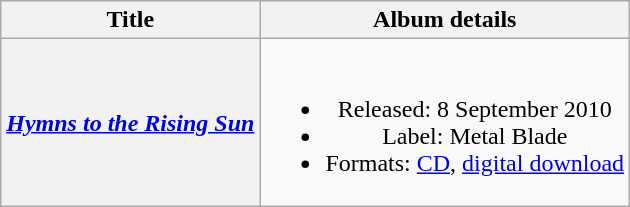<table class="wikitable plainrowheaders" style="text-align:center;">
<tr>
<th>Title</th>
<th>Album details</th>
</tr>
<tr>
<th scope="row"><em><a href='#'>Hymns to the Rising Sun</a></em></th>
<td><br><ul><li>Released: 8 September 2010</li><li>Label: Metal Blade</li><li>Formats: <a href='#'>CD</a>, <a href='#'>digital download</a></li></ul></td>
</tr>
</table>
